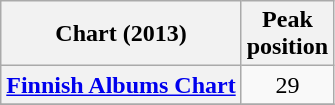<table class="wikitable plainrowheaders" style="text-align:center;">
<tr>
<th scope="col">Chart (2013)</th>
<th scope="col">Peak<br>position</th>
</tr>
<tr>
<th scope="row"><a href='#'>Finnish Albums Chart</a></th>
<td>29</td>
</tr>
<tr>
</tr>
</table>
